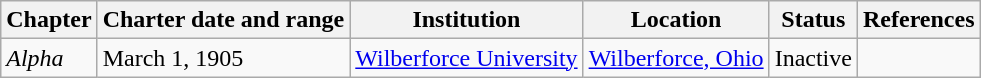<table class="wikitable">
<tr>
<th>Chapter</th>
<th>Charter date and range</th>
<th>Institution</th>
<th>Location</th>
<th>Status</th>
<th>References</th>
</tr>
<tr>
<td><em>Alpha</em></td>
<td>March 1, 1905</td>
<td><a href='#'>Wilberforce University</a></td>
<td><a href='#'>Wilberforce, Ohio</a></td>
<td>Inactive</td>
<td></td>
</tr>
</table>
